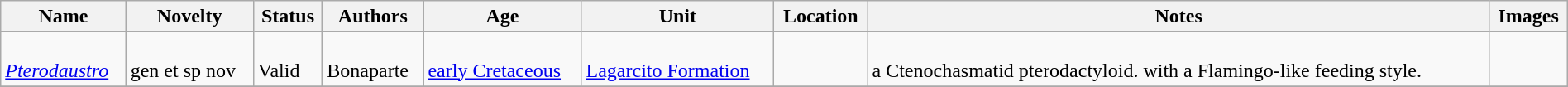<table class="wikitable sortable" align="center" width="100%">
<tr>
<th>Name</th>
<th>Novelty</th>
<th>Status</th>
<th>Authors</th>
<th>Age</th>
<th>Unit</th>
<th>Location</th>
<th>Notes</th>
<th>Images</th>
</tr>
<tr>
<td><br><em><a href='#'>Pterodaustro</a></em></td>
<td><br>gen et sp nov</td>
<td><br>Valid</td>
<td><br>Bonaparte</td>
<td><br><a href='#'>early Cretaceous</a></td>
<td><br><a href='#'>Lagarcito Formation</a></td>
<td><br></td>
<td><br>a Ctenochasmatid pterodactyloid. with a Flamingo-like feeding style.</td>
<td><br></td>
</tr>
<tr>
</tr>
</table>
